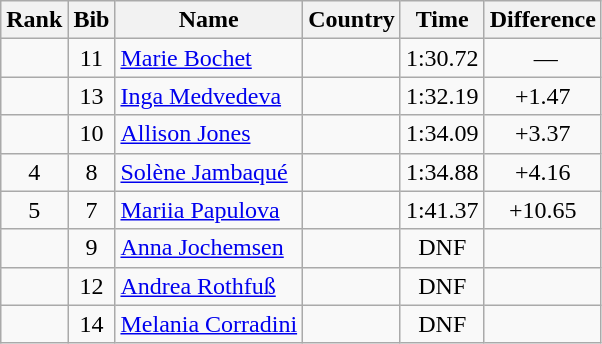<table class="wikitable sortable" style="text-align:center">
<tr>
<th>Rank</th>
<th>Bib</th>
<th>Name</th>
<th>Country</th>
<th>Time</th>
<th>Difference</th>
</tr>
<tr>
<td></td>
<td>11</td>
<td align=left><a href='#'>Marie Bochet</a></td>
<td align=left></td>
<td>1:30.72</td>
<td> —</td>
</tr>
<tr>
<td></td>
<td>13</td>
<td align=left><a href='#'>Inga Medvedeva</a></td>
<td align=left></td>
<td>1:32.19</td>
<td>+1.47</td>
</tr>
<tr>
<td></td>
<td>10</td>
<td align=left><a href='#'>Allison Jones</a></td>
<td align=left></td>
<td>1:34.09</td>
<td>+3.37</td>
</tr>
<tr>
<td>4</td>
<td>8</td>
<td align=left><a href='#'>Solène Jambaqué</a></td>
<td align=left></td>
<td>1:34.88</td>
<td>+4.16</td>
</tr>
<tr>
<td>5</td>
<td>7</td>
<td align=left><a href='#'>Mariia Papulova</a></td>
<td align=left></td>
<td>1:41.37</td>
<td>+10.65</td>
</tr>
<tr>
<td></td>
<td>9</td>
<td align=left><a href='#'>Anna Jochemsen</a></td>
<td align=left></td>
<td>DNF</td>
<td></td>
</tr>
<tr>
<td></td>
<td>12</td>
<td align=left><a href='#'>Andrea Rothfuß</a></td>
<td align=left></td>
<td>DNF</td>
<td></td>
</tr>
<tr>
<td></td>
<td>14</td>
<td align=left><a href='#'>Melania Corradini</a></td>
<td align=left></td>
<td>DNF</td>
<td></td>
</tr>
</table>
